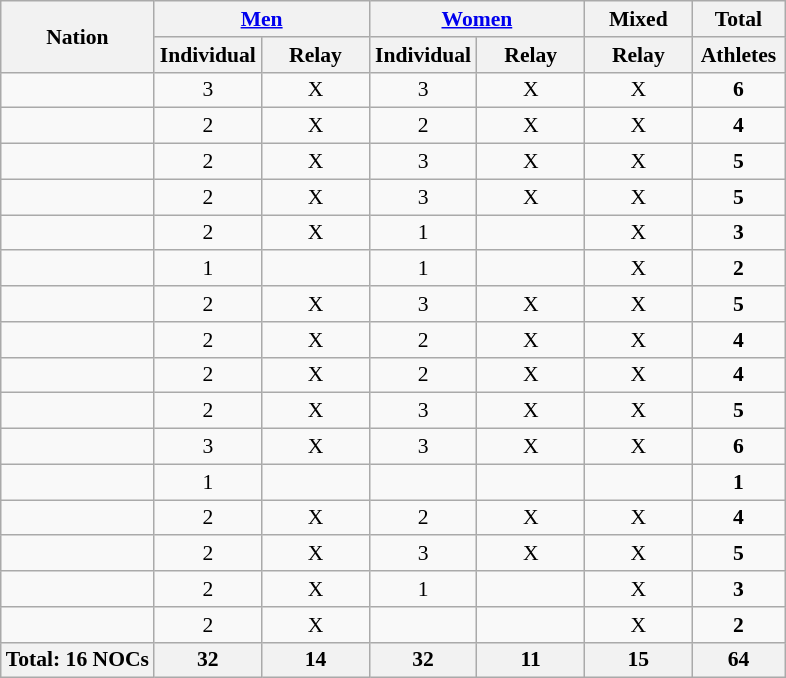<table class="wikitable" style="text-align:center; font-size:90%">
<tr>
<th rowspan="2" align="left">Nation</th>
<th colspan="2"><a href='#'>Men</a></th>
<th colspan="2"><a href='#'>Women</a></th>
<th>Mixed</th>
<th>Total</th>
</tr>
<tr>
<th width=65>Individual</th>
<th width=65>Relay</th>
<th width=65>Individual</th>
<th width=65>Relay</th>
<th width=65>Relay</th>
<th width=55>Athletes</th>
</tr>
<tr>
<td align=left></td>
<td>3</td>
<td>X</td>
<td>3</td>
<td>X</td>
<td>X</td>
<td><strong>6</strong></td>
</tr>
<tr>
<td align=left></td>
<td>2</td>
<td>X</td>
<td>2</td>
<td>X</td>
<td>X</td>
<td><strong>4</strong></td>
</tr>
<tr>
<td align=left></td>
<td>2</td>
<td>X</td>
<td>3</td>
<td>X</td>
<td>X</td>
<td><strong>5</strong></td>
</tr>
<tr>
<td align=left></td>
<td>2</td>
<td>X</td>
<td>3</td>
<td>X</td>
<td>X</td>
<td><strong>5</strong></td>
</tr>
<tr>
<td align=left></td>
<td>2</td>
<td>X</td>
<td>1</td>
<td></td>
<td>X</td>
<td><strong>3</strong></td>
</tr>
<tr>
<td align=left></td>
<td>1</td>
<td></td>
<td>1</td>
<td></td>
<td>X</td>
<td><strong>2</strong></td>
</tr>
<tr>
<td align=left></td>
<td>2</td>
<td>X</td>
<td>3</td>
<td>X</td>
<td>X</td>
<td><strong>5</strong></td>
</tr>
<tr>
<td align=left></td>
<td>2</td>
<td>X</td>
<td>2</td>
<td>X</td>
<td>X</td>
<td><strong>4</strong></td>
</tr>
<tr>
<td align=left></td>
<td>2</td>
<td>X</td>
<td>2</td>
<td>X</td>
<td>X</td>
<td><strong>4</strong></td>
</tr>
<tr>
<td align=left></td>
<td>2</td>
<td>X</td>
<td>3</td>
<td>X</td>
<td>X</td>
<td><strong>5</strong></td>
</tr>
<tr>
<td align=left></td>
<td>3</td>
<td>X</td>
<td>3</td>
<td>X</td>
<td>X</td>
<td><strong>6</strong></td>
</tr>
<tr>
<td align=left></td>
<td>1</td>
<td></td>
<td></td>
<td></td>
<td></td>
<td><strong>1</strong></td>
</tr>
<tr>
<td align=left></td>
<td>2</td>
<td>X</td>
<td>2</td>
<td>X</td>
<td>X</td>
<td><strong>4</strong></td>
</tr>
<tr>
<td align=left></td>
<td>2</td>
<td>X</td>
<td>3</td>
<td>X</td>
<td>X</td>
<td><strong>5</strong></td>
</tr>
<tr>
<td align=left></td>
<td>2</td>
<td>X</td>
<td>1</td>
<td></td>
<td>X</td>
<td><strong>3</strong></td>
</tr>
<tr>
<td align=left></td>
<td>2</td>
<td>X</td>
<td></td>
<td></td>
<td>X</td>
<td><strong>2</strong></td>
</tr>
<tr>
<th>Total: 16 NOCs</th>
<th>32</th>
<th>14</th>
<th>32</th>
<th>11</th>
<th>15</th>
<th>64</th>
</tr>
</table>
